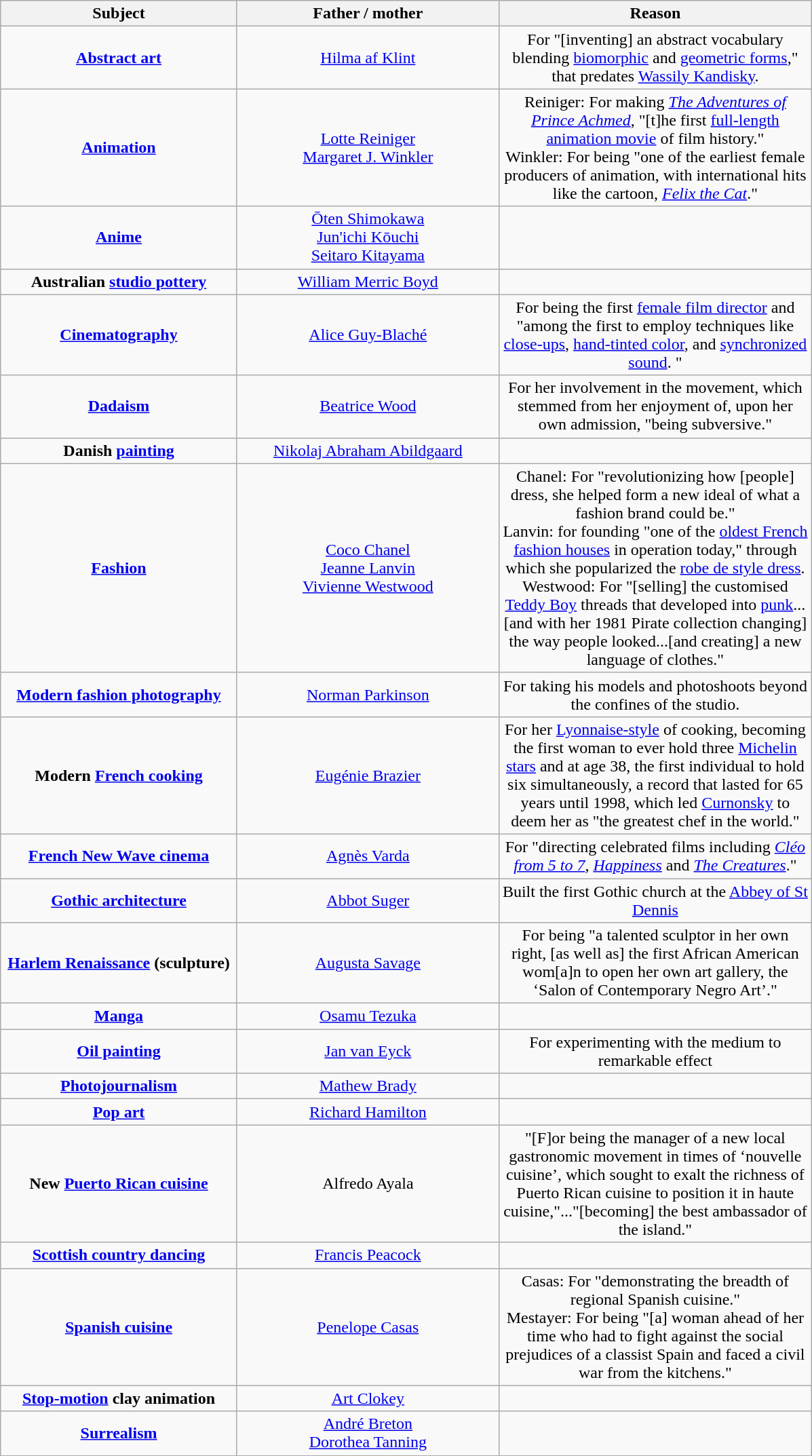<table class="wikitable" style="text-align:center;">
<tr>
<th width="225px">Subject</th>
<th width="250px">Father / mother</th>
<th width="300px">Reason</th>
</tr>
<tr>
<td><strong><a href='#'>Abstract art</a></strong></td>
<td><a href='#'>Hilma af Klint</a></td>
<td>For "[inventing] an abstract vocabulary blending <a href='#'>biomorphic</a> and <a href='#'>geometric forms</a>," that predates <a href='#'>Wassily Kandisky</a>.</td>
</tr>
<tr>
<td><strong><a href='#'>Animation</a></strong></td>
<td><a href='#'>Lotte Reiniger</a><br><a href='#'>Margaret J. Winkler</a></td>
<td>Reiniger: For making <em><a href='#'>The Adventures of Prince Achmed</a></em>, "[t]he first <a href='#'>full-length animation movie</a> of film history."<br>Winkler: For being "one of the earliest female producers of animation, with international hits like the cartoon, <em><a href='#'>Felix the Cat</a></em>."</td>
</tr>
<tr>
<td><strong><a href='#'>Anime</a></strong></td>
<td><a href='#'>Ōten Shimokawa</a><br><a href='#'>Jun'ichi Kōuchi</a><br><a href='#'>Seitaro Kitayama</a></td>
<td></td>
</tr>
<tr>
<td><strong>Australian <a href='#'>studio pottery</a></strong></td>
<td><a href='#'>William Merric Boyd</a></td>
<td></td>
</tr>
<tr>
<td><strong><a href='#'>Cinematography</a></strong></td>
<td><a href='#'>Alice Guy-Blaché</a></td>
<td>For being the first <a href='#'>female film director</a> and "among the first to employ techniques like <a href='#'>close-ups</a>, <a href='#'>hand-tinted color</a>, and <a href='#'>synchronized sound</a>. "</td>
</tr>
<tr>
<td><a href='#'><strong>Dadaism</strong></a></td>
<td><a href='#'>Beatrice Wood</a></td>
<td>For her involvement in the movement, which stemmed from her enjoyment of, upon her own admission, "being subversive."</td>
</tr>
<tr>
<td><strong>Danish <a href='#'>painting</a></strong></td>
<td><a href='#'>Nikolaj Abraham Abildgaard</a></td>
<td></td>
</tr>
<tr>
<td><strong><a href='#'>Fashion</a></strong></td>
<td><a href='#'>Coco Chanel</a><br><a href='#'>Jeanne Lanvin</a><br><a href='#'>Vivienne Westwood</a></td>
<td>Chanel: For "revolutionizing how [people] dress, she helped form a new ideal of what a fashion brand could be."<br>Lanvin: for founding "one of the <a href='#'>oldest French fashion houses</a> in operation today," through which she popularized the <a href='#'>robe de style dress</a>.<br>Westwood: For "[selling] the customised <a href='#'>Teddy Boy</a> threads that developed into <a href='#'>punk</a>... [and with her 1981 Pirate collection changing] the way people looked...[and creating] a new language of clothes."</td>
</tr>
<tr>
<td><strong><a href='#'>Modern fashion photography</a></strong></td>
<td><a href='#'>Norman Parkinson</a></td>
<td>For taking his models and photoshoots beyond the confines of the studio.</td>
</tr>
<tr>
<td><strong>Modern <a href='#'>French cooking</a></strong></td>
<td><a href='#'>Eugénie Brazier</a></td>
<td>For her <a href='#'>Lyonnaise-style</a> of cooking, becoming the first woman to ever hold three <a href='#'>Michelin stars</a> and at age 38, the first individual to hold six simultaneously, a record that lasted for 65 years until 1998, which led <a href='#'>Curnonsky</a> to deem her as "the greatest chef in the world."</td>
</tr>
<tr>
<td><a href='#'><strong>French New Wave cinema</strong></a></td>
<td><a href='#'>Agnès Varda</a></td>
<td>For "directing celebrated films including <em><a href='#'>Cléo from 5 to 7</a></em>, <em><a href='#'>Happiness</a></em> and <em><a href='#'>The Creatures</a></em>."</td>
</tr>
<tr>
<td><strong><a href='#'>Gothic architecture</a></strong></td>
<td><a href='#'>Abbot Suger</a></td>
<td>Built the first Gothic church at the <a href='#'>Abbey of St Dennis</a></td>
</tr>
<tr>
<td><strong><a href='#'>Harlem Renaissance</a> (sculpture)</strong></td>
<td><a href='#'>Augusta Savage</a></td>
<td>For being "a talented sculptor in her own right, [as well as] the first African American wom[a]n to open her own art gallery, the ‘Salon of Contemporary Negro Art’."</td>
</tr>
<tr>
<td><strong><a href='#'>Manga</a></strong></td>
<td><a href='#'>Osamu Tezuka</a></td>
</tr>
<tr>
<td><strong><a href='#'>Oil painting</a></strong></td>
<td><a href='#'>Jan van Eyck</a></td>
<td>For experimenting with the medium to remarkable effect</td>
</tr>
<tr>
<td><strong><a href='#'>Photojournalism</a></strong></td>
<td><a href='#'>Mathew Brady</a></td>
<td></td>
</tr>
<tr>
<td><strong><a href='#'>Pop art</a></strong></td>
<td><a href='#'>Richard Hamilton</a></td>
<td></td>
</tr>
<tr>
<td><strong>New <a href='#'>Puerto Rican cuisine</a></strong></td>
<td>Alfredo Ayala</td>
<td>"[F]or being the manager of a new local gastronomic movement in times of ‘nouvelle cuisine’, which sought to exalt the richness of Puerto Rican cuisine to position it in haute cuisine,"..."[becoming] the best ambassador of the island."</td>
</tr>
<tr>
<td><strong><a href='#'>Scottish country dancing</a></strong></td>
<td><a href='#'>Francis Peacock</a></td>
<td></td>
</tr>
<tr>
<td><strong><a href='#'>Spanish cuisine</a></strong></td>
<td><a href='#'>Penelope Casas</a><br></td>
<td>Casas: For "demonstrating the breadth of regional Spanish cuisine."<br>Mestayer: For being "[a] woman ahead of her time who had to fight against the social prejudices of a classist Spain and faced a civil war from the kitchens."</td>
</tr>
<tr>
<td><strong><a href='#'>Stop-motion</a> clay animation</strong></td>
<td><a href='#'>Art Clokey</a></td>
<td></td>
</tr>
<tr>
<td><strong><a href='#'>Surrealism</a></strong></td>
<td><a href='#'>André Breton</a><br><a href='#'>Dorothea Tanning</a></td>
<td></td>
</tr>
</table>
